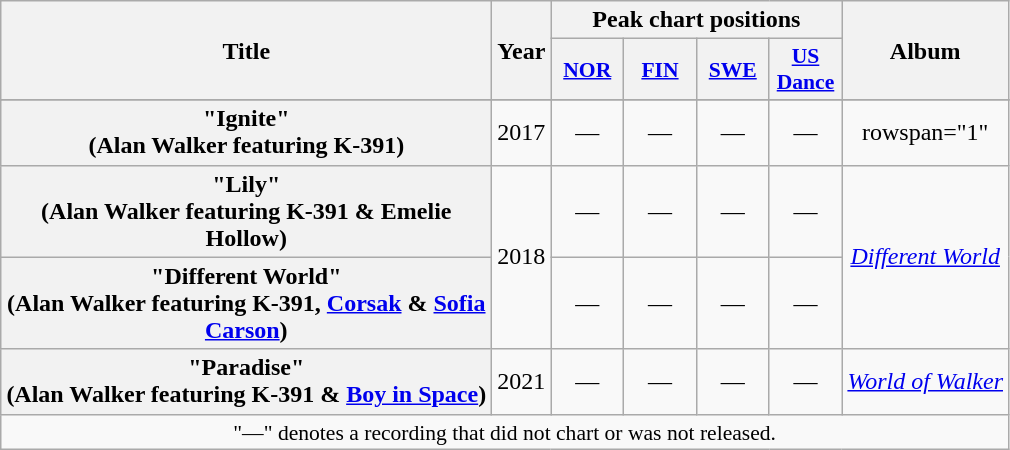<table class="wikitable plainrowheaders" style="text-align:center;" border="1">
<tr>
<th scope="col" rowspan="2" style="width:20em;">Title</th>
<th scope="col" rowspan="2" style="width:1em;">Year</th>
<th scope="col" colspan="4">Peak chart positions</th>
<th scope="col" rowspan="2">Album</th>
</tr>
<tr>
<th scope="col" style="width:2.9em;font-size:90%;"><a href='#'>NOR</a><br></th>
<th scope="col" style="width:2.9em;font-size:90%;"><a href='#'>FIN</a><br></th>
<th scope="col" style="width:2.9em;font-size:90%;"><a href='#'>SWE</a><br></th>
<th scope="col" style="width:2.9em;font-size:90%;"><a href='#'>US<br>Dance</a><br></th>
</tr>
<tr>
</tr>
<tr>
<th scope="row">"Ignite" <br><span>(Alan Walker featuring K-391)</span></th>
<td rowspan="1">2017</td>
<td>—</td>
<td>—</td>
<td>—</td>
<td>—</td>
<td>rowspan="1" </td>
</tr>
<tr>
<th scope="row">"Lily" <br><span>(Alan Walker featuring K-391 & Emelie Hollow)</span></th>
<td rowspan="2">2018</td>
<td>—</td>
<td>—</td>
<td>—</td>
<td>—</td>
<td rowspan="2"><em><a href='#'>Different World</a></em></td>
</tr>
<tr>
<th scope="row">"Different World" <br><span>(Alan Walker featuring K-391, <a href='#'>Corsak</a> & <a href='#'>Sofia Carson</a>)</span></th>
<td>—</td>
<td>—</td>
<td>—</td>
<td>—</td>
</tr>
<tr>
<th scope="row">"Paradise" <br><span>(Alan Walker featuring K-391 & <a href='#'>Boy in Space</a>)</span></th>
<td rowspan="1">2021</td>
<td>—</td>
<td>—</td>
<td>—</td>
<td>—</td>
<td rowspan="1"><em><a href='#'>World of Walker</a></em></td>
</tr>
<tr>
<td colspan="7" style="font-size:90%">"—" denotes a recording that did not chart or was not released.</td>
</tr>
</table>
